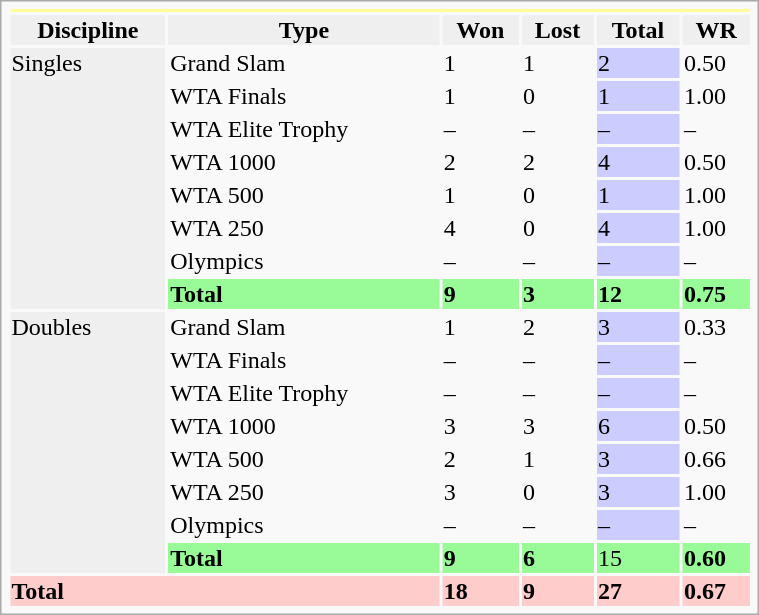<table class="infobox vcard vevent nowrap" width=40%>
<tr bgcolor=ffff99>
<th colspan=6></th>
</tr>
<tr style=background:#efefef;font-weight:bold>
<th>Discipline</th>
<th>Type</th>
<th>Won</th>
<th>Lost</th>
<th>Total</th>
<th>WR</th>
</tr>
<tr>
<td rowspan="8" bgcolor=efefef>Singles</td>
<td>Grand Slam</td>
<td>1</td>
<td>1</td>
<td bgcolor=CCCCFF>2</td>
<td>0.50</td>
</tr>
<tr>
<td>WTA Finals</td>
<td>1</td>
<td>0</td>
<td bgcolor=CCCCFF>1</td>
<td>1.00</td>
</tr>
<tr>
<td>WTA Elite Trophy</td>
<td>–</td>
<td>–</td>
<td bgcolor=CCCCFF>–</td>
<td>–</td>
</tr>
<tr>
<td>WTA 1000</td>
<td>2</td>
<td>2</td>
<td bgcolor=CCCCFF>4</td>
<td>0.50</td>
</tr>
<tr>
<td>WTA 500</td>
<td>1</td>
<td>0</td>
<td bgcolor=CCCCFF>1</td>
<td>1.00</td>
</tr>
<tr>
<td>WTA 250</td>
<td>4</td>
<td>0</td>
<td bgcolor="CCCCFF">4</td>
<td>1.00</td>
</tr>
<tr>
<td>Olympics</td>
<td>–</td>
<td>–</td>
<td bgcolor="CCCCFF">–</td>
<td>–</td>
</tr>
<tr bgcolor=98FB98>
<td><strong>Total</strong></td>
<td><strong>9</strong></td>
<td><strong>3</strong></td>
<td><strong>12</strong></td>
<td><strong>0.75</strong></td>
</tr>
<tr>
<td rowspan="8" bgcolor=efefef>Doubles</td>
<td>Grand Slam</td>
<td>1</td>
<td>2</td>
<td bgcolor=CCCCFF>3</td>
<td>0.33</td>
</tr>
<tr>
<td>WTA Finals</td>
<td>–</td>
<td>–</td>
<td bgcolor=CCCCFF>–</td>
<td>–</td>
</tr>
<tr>
<td>WTA Elite Trophy</td>
<td>–</td>
<td>–</td>
<td bgcolor=CCCCFF>–</td>
<td>–</td>
</tr>
<tr>
<td>WTA 1000</td>
<td>3</td>
<td>3</td>
<td bgcolor=CCCCFF>6</td>
<td>0.50</td>
</tr>
<tr>
<td>WTA 500</td>
<td>2</td>
<td>1</td>
<td bgcolor=CCCCFF>3</td>
<td>0.66</td>
</tr>
<tr>
<td>WTA 250</td>
<td>3</td>
<td>0</td>
<td bgcolor="CCCCFF">3</td>
<td>1.00</td>
</tr>
<tr>
<td>Olympics</td>
<td>–</td>
<td>–</td>
<td bgcolor="CCCCFF">–</td>
<td>–</td>
</tr>
<tr bgcolor=98FB98>
<td><strong>Total</strong></td>
<td><strong>9</strong></td>
<td><strong>6</strong></td>
<td>15</td>
<td><strong>0.60</strong></td>
</tr>
<tr bgcolor=FFCCCC>
<td colspan=2><strong>Total</strong></td>
<td><strong>18</strong></td>
<td><strong>9</strong></td>
<td><strong>27</strong></td>
<td><strong>0.67</strong></td>
</tr>
</table>
